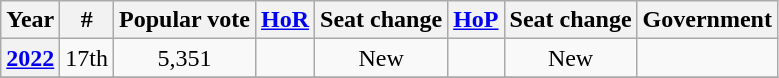<table class="wikitable" style="text-align: center;">
<tr>
<th>Year</th>
<th>#</th>
<th>Popular vote</th>
<th><a href='#'>HoR</a></th>
<th>Seat change</th>
<th><a href='#'>HoP</a></th>
<th>Seat change</th>
<th>Government</th>
</tr>
<tr>
<th><a href='#'>2022</a></th>
<td>17th</td>
<td align=center>5,351</td>
<td></td>
<td>New</td>
<td></td>
<td>New</td>
<td></td>
</tr>
<tr>
</tr>
</table>
